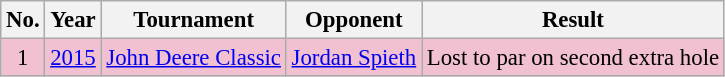<table class="wikitable" style="font-size:95%;">
<tr>
<th>No.</th>
<th>Year</th>
<th>Tournament</th>
<th>Opponent</th>
<th>Result</th>
</tr>
<tr style="background:#F2C1D1;">
<td align=center>1</td>
<td><a href='#'>2015</a></td>
<td><a href='#'>John Deere Classic</a></td>
<td> <a href='#'>Jordan Spieth</a></td>
<td>Lost to par on second extra hole</td>
</tr>
</table>
